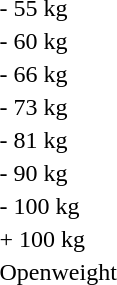<table>
<tr>
<td rowspan=2>- 55 kg<br></td>
<td rowspan=2></td>
<td rowspan=2></td>
<td></td>
</tr>
<tr>
<td></td>
</tr>
<tr>
<td rowspan=2>- 60 kg<br></td>
<td rowspan=2></td>
<td rowspan=2></td>
<td></td>
</tr>
<tr>
<td></td>
</tr>
<tr>
<td rowspan=2>- 66 kg<br></td>
<td rowspan=2></td>
<td rowspan=2></td>
<td></td>
</tr>
<tr>
<td></td>
</tr>
<tr>
<td rowspan=2>- 73 kg<br></td>
<td rowspan=2></td>
<td rowspan=2></td>
<td></td>
</tr>
<tr>
<td></td>
</tr>
<tr>
<td rowspan=2>- 81 kg<br></td>
<td rowspan=2></td>
<td rowspan=2></td>
<td></td>
</tr>
<tr>
<td></td>
</tr>
<tr>
<td rowspan=2>- 90 kg<br></td>
<td rowspan=2></td>
<td rowspan=2></td>
<td></td>
</tr>
<tr>
<td></td>
</tr>
<tr>
<td rowspan=2>- 100 kg<br></td>
<td rowspan=2></td>
<td rowspan=2></td>
<td></td>
</tr>
<tr>
<td></td>
</tr>
<tr>
<td rowspan=2>+ 100 kg<br></td>
<td rowspan=2></td>
<td rowspan=2></td>
<td></td>
</tr>
<tr>
<td></td>
</tr>
<tr>
<td rowspan=2>Openweight<br></td>
<td rowspan=2></td>
<td rowspan=2></td>
<td></td>
</tr>
<tr>
<td></td>
</tr>
</table>
